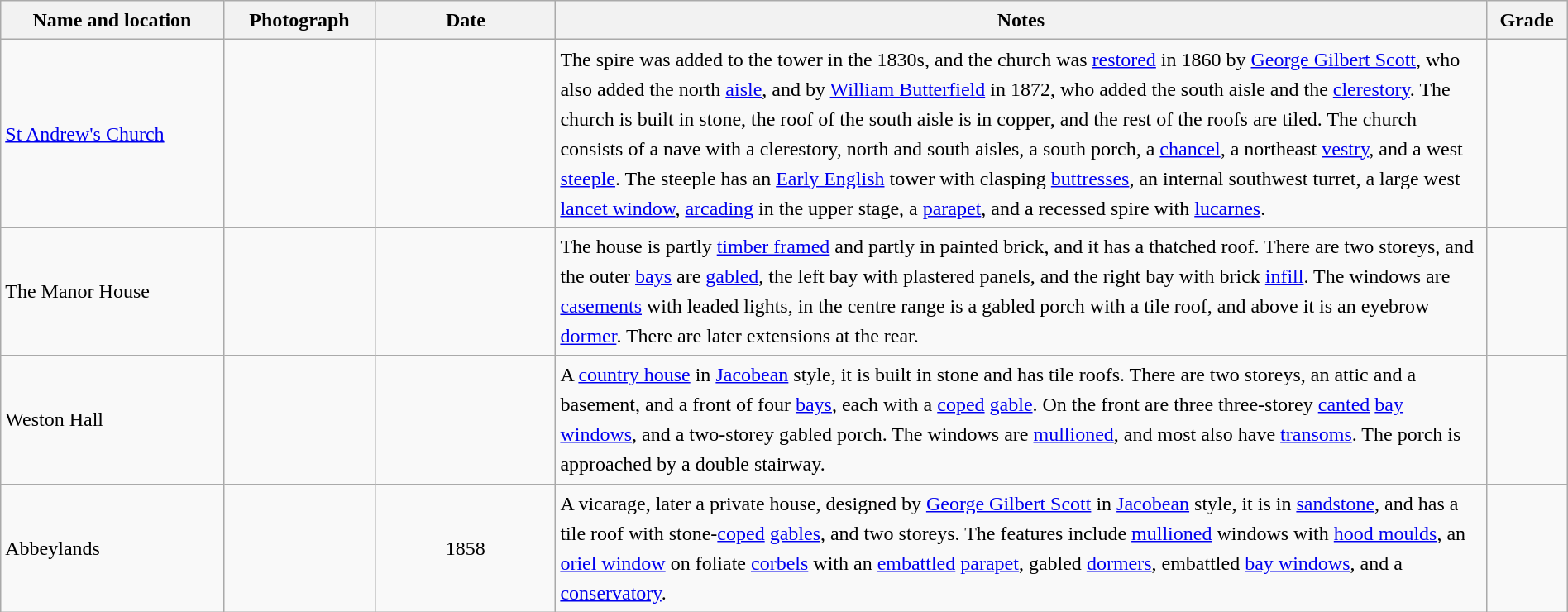<table class="wikitable sortable plainrowheaders" style="width:100%; border:0; text-align:left; line-height:150%;">
<tr>
<th scope="col"  style="width:150px">Name and location</th>
<th scope="col"  style="width:100px" class="unsortable">Photograph</th>
<th scope="col"  style="width:120px">Date</th>
<th scope="col"  style="width:650px" class="unsortable">Notes</th>
<th scope="col"  style="width:50px">Grade</th>
</tr>
<tr>
<td><a href='#'>St Andrew's Church</a><br><small></small></td>
<td></td>
<td align="center"></td>
<td>The spire was added to the tower in the 1830s, and the church was <a href='#'>restored</a> in 1860 by <a href='#'>George Gilbert Scott</a>, who also added the north <a href='#'>aisle</a>, and by <a href='#'>William Butterfield</a> in 1872, who added the south aisle and the <a href='#'>clerestory</a>.  The church is built in stone, the roof of the south aisle is in copper, and the rest of the roofs are tiled.  The church consists of a nave with a clerestory, north and south aisles, a south porch, a <a href='#'>chancel</a>, a northeast <a href='#'>vestry</a>, and a west <a href='#'>steeple</a>.  The steeple has an <a href='#'>Early English</a> tower with clasping <a href='#'>buttresses</a>, an internal southwest turret, a large west <a href='#'>lancet window</a>, <a href='#'>arcading</a> in the upper stage, a <a href='#'>parapet</a>, and a recessed spire with <a href='#'>lucarnes</a>.</td>
<td align="center" ></td>
</tr>
<tr>
<td>The Manor House<br><small></small></td>
<td></td>
<td align="center"></td>
<td>The house is partly <a href='#'>timber framed</a> and partly in painted brick, and it has a thatched roof.  There are two storeys, and the outer <a href='#'>bays</a> are <a href='#'>gabled</a>, the left bay with plastered panels, and the right bay with brick <a href='#'>infill</a>.  The windows are <a href='#'>casements</a> with leaded lights, in the centre range is a gabled porch with a tile roof, and above it is an eyebrow <a href='#'>dormer</a>.  There are later extensions at the rear.</td>
<td align="center" ></td>
</tr>
<tr>
<td>Weston Hall<br><small></small></td>
<td></td>
<td align="center"></td>
<td>A <a href='#'>country house</a> in <a href='#'>Jacobean</a> style, it is built in stone and has tile roofs.  There are two storeys, an attic and a basement, and a front of four <a href='#'>bays</a>, each with a <a href='#'>coped</a> <a href='#'>gable</a>.  On the front are three three-storey <a href='#'>canted</a> <a href='#'>bay windows</a>, and a two-storey gabled porch.  The windows are <a href='#'>mullioned</a>, and most also have <a href='#'>transoms</a>.  The porch is approached by a double stairway.</td>
<td align="center" ></td>
</tr>
<tr>
<td>Abbeylands<br><small></small></td>
<td></td>
<td align="center">1858</td>
<td>A vicarage, later a private house, designed by <a href='#'>George Gilbert Scott</a> in <a href='#'>Jacobean</a> style, it is in <a href='#'>sandstone</a>, and has a tile roof with stone-<a href='#'>coped</a> <a href='#'>gables</a>, and two storeys.  The features include <a href='#'>mullioned</a> windows with <a href='#'>hood moulds</a>, an <a href='#'>oriel window</a> on foliate <a href='#'>corbels</a> with an <a href='#'>embattled</a> <a href='#'>parapet</a>, gabled <a href='#'>dormers</a>, embattled <a href='#'>bay windows</a>, and a <a href='#'>conservatory</a>.</td>
<td align="center" ></td>
</tr>
<tr>
</tr>
</table>
